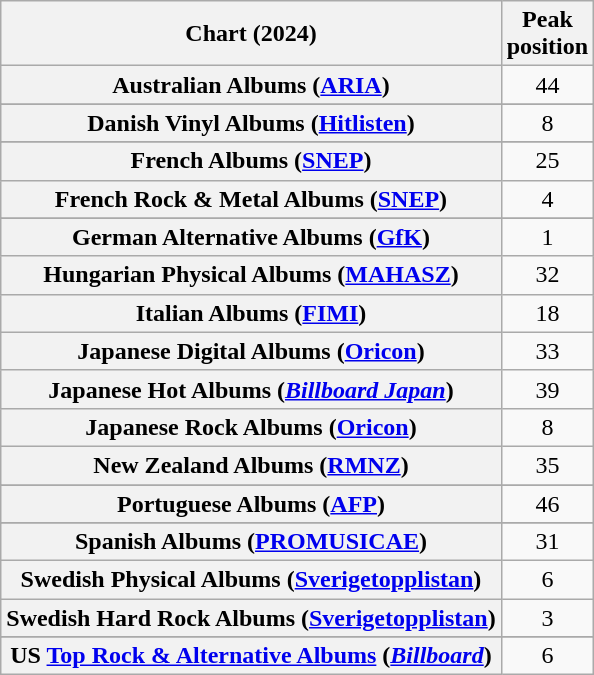<table class="wikitable sortable plainrowheaders" style="text-align:center">
<tr>
<th scope="col">Chart (2024)</th>
<th scope="col">Peak<br>position</th>
</tr>
<tr>
<th scope="row">Australian Albums (<a href='#'>ARIA</a>)</th>
<td>44</td>
</tr>
<tr>
</tr>
<tr>
</tr>
<tr>
</tr>
<tr>
<th scope="row">Danish Vinyl Albums (<a href='#'>Hitlisten</a>)</th>
<td>8</td>
</tr>
<tr>
</tr>
<tr>
</tr>
<tr>
<th scope="row">French Albums (<a href='#'>SNEP</a>)</th>
<td>25</td>
</tr>
<tr>
<th scope="row">French Rock & Metal Albums (<a href='#'>SNEP</a>)</th>
<td>4</td>
</tr>
<tr>
</tr>
<tr>
<th scope="row">German Alternative Albums (<a href='#'>GfK</a>)</th>
<td>1</td>
</tr>
<tr>
<th scope="row">Hungarian Physical Albums (<a href='#'>MAHASZ</a>)</th>
<td>32</td>
</tr>
<tr>
<th scope="row">Italian Albums (<a href='#'>FIMI</a>)</th>
<td>18</td>
</tr>
<tr>
<th scope="row">Japanese Digital Albums (<a href='#'>Oricon</a>)</th>
<td>33</td>
</tr>
<tr>
<th scope="row">Japanese Hot Albums (<em><a href='#'>Billboard Japan</a></em>)</th>
<td>39</td>
</tr>
<tr>
<th scope="row">Japanese Rock Albums (<a href='#'>Oricon</a>)</th>
<td>8</td>
</tr>
<tr>
<th scope="row">New Zealand Albums (<a href='#'>RMNZ</a>)</th>
<td>35</td>
</tr>
<tr>
</tr>
<tr>
<th scope="row">Portuguese Albums (<a href='#'>AFP</a>)</th>
<td>46</td>
</tr>
<tr>
</tr>
<tr>
<th scope="row">Spanish Albums (<a href='#'>PROMUSICAE</a>)</th>
<td>31</td>
</tr>
<tr>
<th scope="row">Swedish Physical Albums (<a href='#'>Sverigetopplistan</a>)</th>
<td>6</td>
</tr>
<tr>
<th scope="row">Swedish Hard Rock Albums (<a href='#'>Sverigetopplistan</a>)</th>
<td>3</td>
</tr>
<tr>
</tr>
<tr>
</tr>
<tr>
</tr>
<tr>
</tr>
<tr>
</tr>
<tr>
</tr>
<tr>
</tr>
<tr>
<th scope="row">US <a href='#'>Top Rock & Alternative Albums</a> (<em><a href='#'>Billboard</a></em>)</th>
<td>6</td>
</tr>
</table>
